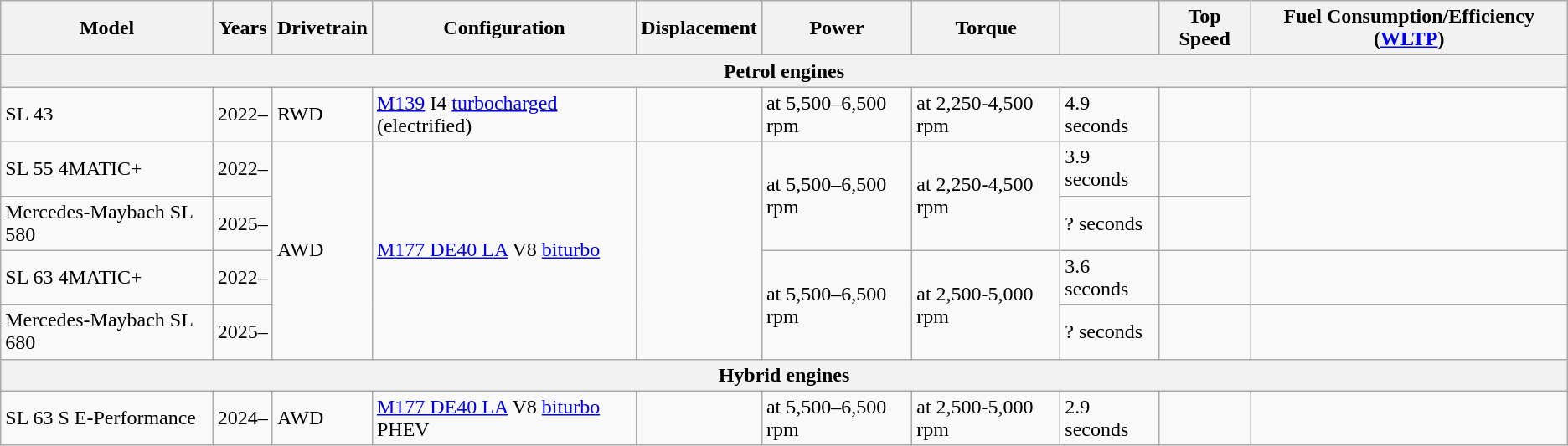<table class="wikitable">
<tr>
<th>Model</th>
<th>Years</th>
<th>Drivetrain</th>
<th>Configuration</th>
<th>Displacement</th>
<th>Power</th>
<th>Torque</th>
<th></th>
<th>Top Speed</th>
<th>Fuel Consumption/Efficiency (<a href='#'>WLTP</a>)</th>
</tr>
<tr>
<th colspan="10" style="text-align:center">Petrol engines</th>
</tr>
<tr>
<td>SL 43</td>
<td>2022–</td>
<td>RWD</td>
<td><a href='#'>M139</a> I4 <a href='#'>turbocharged</a> (electrified)</td>
<td></td>
<td> at 5,500–6,500 rpm</td>
<td> at 2,250-4,500 rpm</td>
<td>4.9 seconds</td>
<td></td>
<td></td>
</tr>
<tr>
<td>SL 55 4MATIC+</td>
<td>2022–</td>
<td rowspan="4">AWD</td>
<td rowspan="4"><a href='#'>M177 DE40 LA</a> V8 <a href='#'>biturbo</a></td>
<td rowspan="4"></td>
<td rowspan="2"> at 5,500–6,500 rpm</td>
<td rowspan="2"> at 2,250-4,500 rpm</td>
<td>3.9 seconds</td>
<td></td>
<td rowspan="2"></td>
</tr>
<tr>
<td>Mercedes-Maybach SL 580</td>
<td>2025–</td>
<td>? seconds</td>
<td></td>
</tr>
<tr>
<td>SL 63 4MATIC+</td>
<td>2022–</td>
<td rowspan="2"> at 5,500–6,500 rpm</td>
<td rowspan="2"> at 2,500-5,000 rpm</td>
<td>3.6 seconds</td>
<td></td>
<td></td>
</tr>
<tr>
<td>Mercedes-Maybach SL 680</td>
<td>2025–</td>
<td>? seconds</td>
<td></td>
<td></td>
</tr>
<tr>
<th colspan="10" style="text-align:center">Hybrid engines</th>
</tr>
<tr>
<td>SL 63 S E-Performance</td>
<td>2024–</td>
<td rowspan="1">AWD</td>
<td><a href='#'>M177 DE40 LA</a> V8 <a href='#'>biturbo</a> PHEV</td>
<td></td>
<td> at 5,500–6,500 rpm</td>
<td> at 2,500-5,000 rpm</td>
<td>2.9 seconds</td>
<td></td>
<td></td>
</tr>
</table>
